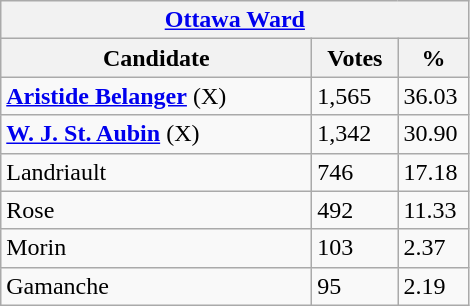<table class="wikitable">
<tr>
<th colspan="3"><a href='#'>Ottawa Ward</a></th>
</tr>
<tr>
<th style="width: 200px">Candidate</th>
<th style="width: 50px">Votes</th>
<th style="width: 40px">%</th>
</tr>
<tr>
<td><strong><a href='#'>Aristide Belanger</a></strong> (X)</td>
<td>1,565</td>
<td>36.03</td>
</tr>
<tr>
<td><strong><a href='#'>W. J. St. Aubin</a></strong> (X)</td>
<td>1,342</td>
<td>30.90</td>
</tr>
<tr>
<td>Landriault</td>
<td>746</td>
<td>17.18</td>
</tr>
<tr>
<td>Rose</td>
<td>492</td>
<td>11.33</td>
</tr>
<tr>
<td>Morin</td>
<td>103</td>
<td>2.37</td>
</tr>
<tr>
<td>Gamanche</td>
<td>95</td>
<td>2.19</td>
</tr>
</table>
